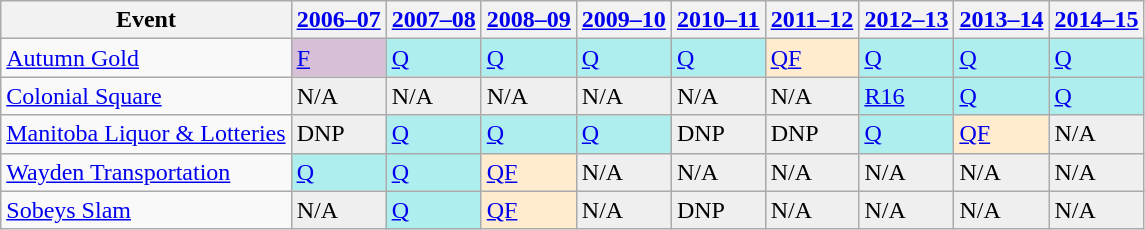<table class="wikitable" border="1">
<tr>
<th>Event</th>
<th><a href='#'>2006–07</a></th>
<th><a href='#'>2007–08</a></th>
<th><a href='#'>2008–09</a></th>
<th><a href='#'>2009–10</a></th>
<th><a href='#'>2010–11</a></th>
<th><a href='#'>2011–12</a></th>
<th><a href='#'>2012–13</a></th>
<th><a href='#'>2013–14</a></th>
<th><a href='#'>2014–15</a></th>
</tr>
<tr>
<td><a href='#'>Autumn Gold</a></td>
<td style="background:#D8BFD8;"><a href='#'>F</a></td>
<td style="background:#afeeee;"><a href='#'>Q</a></td>
<td style="background:#afeeee;"><a href='#'>Q</a></td>
<td style="background:#afeeee;"><a href='#'>Q</a></td>
<td style="background:#afeeee;"><a href='#'>Q</a></td>
<td style="background:#ffebcd;"><a href='#'>QF</a></td>
<td style="background:#afeeee;"><a href='#'>Q</a></td>
<td style="background:#afeeee;"><a href='#'>Q</a></td>
<td style="background:#afeeee;"><a href='#'>Q</a></td>
</tr>
<tr>
<td><a href='#'>Colonial Square</a></td>
<td style="background:#EFEFEF;">N/A</td>
<td style="background:#EFEFEF;">N/A</td>
<td style="background:#EFEFEF;">N/A</td>
<td style="background:#EFEFEF;">N/A</td>
<td style="background:#EFEFEF;">N/A</td>
<td style="background:#EFEFEF;">N/A</td>
<td style="background:#afeeee;"><a href='#'>R16</a></td>
<td style="background:#afeeee;"><a href='#'>Q</a></td>
<td style="background:#afeeee;"><a href='#'>Q</a></td>
</tr>
<tr>
<td><a href='#'>Manitoba Liquor & Lotteries</a></td>
<td style="background:#EFEFEF;">DNP</td>
<td style="background:#afeeee;"><a href='#'>Q</a></td>
<td style="background:#afeeee;"><a href='#'>Q</a></td>
<td style="background:#afeeee;"><a href='#'>Q</a></td>
<td style="background:#EFEFEF;">DNP</td>
<td style="background:#EFEFEF;">DNP</td>
<td style="background:#afeeee;"><a href='#'>Q</a></td>
<td style="background:#ffebcd;"><a href='#'>QF</a></td>
<td style="background:#EFEFEF;">N/A</td>
</tr>
<tr>
<td><a href='#'>Wayden Transportation</a></td>
<td style="background:#afeeee;"><a href='#'>Q</a></td>
<td style="background:#afeeee;"><a href='#'>Q</a></td>
<td style="background:#ffebcd;"><a href='#'>QF</a></td>
<td style="background:#EFEFEF;">N/A</td>
<td style="background:#EFEFEF;">N/A</td>
<td style="background:#EFEFEF;">N/A</td>
<td style="background:#EFEFEF;">N/A</td>
<td style="background:#EFEFEF;">N/A</td>
<td style="background:#EFEFEF;">N/A</td>
</tr>
<tr>
<td><a href='#'>Sobeys Slam</a></td>
<td style="background:#EFEFEF;">N/A</td>
<td style="background:#afeeee;"><a href='#'>Q</a></td>
<td style="background:#ffebcd;"><a href='#'>QF</a></td>
<td style="background:#EFEFEF;">N/A</td>
<td style="background:#EFEFEF;">DNP</td>
<td style="background:#EFEFEF;">N/A</td>
<td style="background:#EFEFEF;">N/A</td>
<td style="background:#EFEFEF;">N/A</td>
<td style="background:#EFEFEF;">N/A</td>
</tr>
</table>
